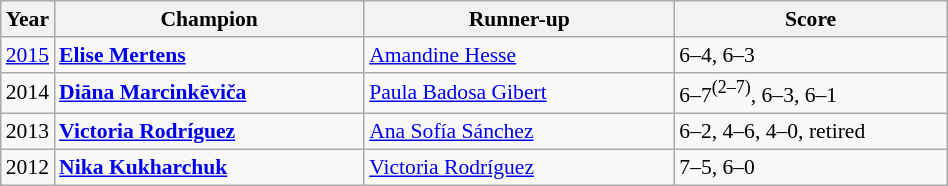<table class="wikitable" style="font-size:90%">
<tr>
<th>Year</th>
<th width="200">Champion</th>
<th width="200">Runner-up</th>
<th width="175">Score</th>
</tr>
<tr>
<td><a href='#'>2015</a></td>
<td><strong> <a href='#'>Elise Mertens</a></strong></td>
<td> <a href='#'>Amandine Hesse</a></td>
<td>6–4, 6–3</td>
</tr>
<tr>
<td>2014</td>
<td> <strong><a href='#'>Diāna Marcinkēviča</a></strong></td>
<td> <a href='#'>Paula Badosa Gibert</a></td>
<td>6–7<sup>(2–7)</sup>, 6–3, 6–1</td>
</tr>
<tr>
<td>2013</td>
<td> <strong><a href='#'>Victoria Rodríguez</a></strong></td>
<td> <a href='#'>Ana Sofía Sánchez</a></td>
<td>6–2, 4–6, 4–0, retired</td>
</tr>
<tr>
<td>2012</td>
<td> <strong><a href='#'>Nika Kukharchuk</a></strong></td>
<td> <a href='#'>Victoria Rodríguez</a></td>
<td>7–5, 6–0</td>
</tr>
</table>
